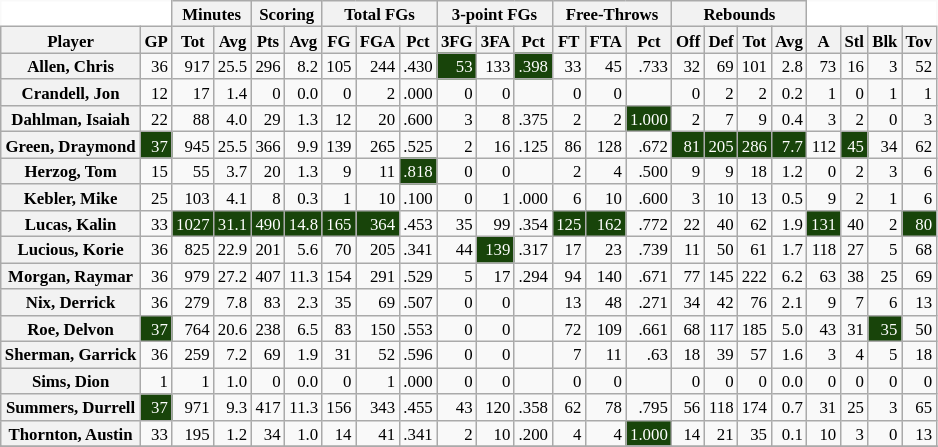<table class="wikitable sortable" border="1" style="font-size:70%;">
<tr>
<th colspan="2" style="border-top-style:hidden; border-left-style:hidden; background: white;"></th>
<th colspan="2" style=>Minutes</th>
<th colspan="2" style=>Scoring</th>
<th colspan="3" style=>Total FGs</th>
<th colspan="3" style=>3-point FGs</th>
<th colspan="3" style=>Free-Throws</th>
<th colspan="4" style=>Rebounds</th>
<th colspan="4" style="border-top-style:hidden; border-right-style:hidden; background: white;"></th>
</tr>
<tr>
<th scope="col" style=>Player</th>
<th scope="col" style=>GP</th>
<th scope="col" style=>Tot</th>
<th scope="col" style=>Avg</th>
<th scope="col" style=>Pts</th>
<th scope="col" style=>Avg</th>
<th scope="col" style=>FG</th>
<th scope="col" style=>FGA</th>
<th scope="col" style=>Pct</th>
<th scope="col" style=>3FG</th>
<th scope="col" style=>3FA</th>
<th scope="col" style=>Pct</th>
<th scope="col" style=>FT</th>
<th scope="col" style=>FTA</th>
<th scope="col" style=>Pct</th>
<th scope="col" style=>Off</th>
<th scope="col" style=>Def</th>
<th scope="col" style=>Tot</th>
<th scope="col" style=>Avg</th>
<th scope="col" style=>A</th>
<th scope="col" style=>Stl</th>
<th scope="col" style=>Blk</th>
<th scope="col" style=>Tov</th>
</tr>
<tr>
<th style=white-space:nowrap>Allen, Chris</th>
<td align="right">36</td>
<td align="right">917</td>
<td align="right">25.5</td>
<td align="right">296</td>
<td align="right">8.2</td>
<td align="right">105</td>
<td align="right">244</td>
<td align="right">.430</td>
<td align="right" style="background:#18440a; color:#ffffff;">53</td>
<td align="right">133</td>
<td align="right" style="background:#18440a; color:#ffffff;">.398</td>
<td align="right">33</td>
<td align="right">45</td>
<td align="right">.733</td>
<td align="right">32</td>
<td align="right">69</td>
<td align="right">101</td>
<td align="right">2.8</td>
<td align="right">73</td>
<td align="right">16</td>
<td align="right">3</td>
<td align="right">52</td>
</tr>
<tr>
<th style=white-space:nowrap>Crandell, Jon</th>
<td align="right">12</td>
<td align="right">17</td>
<td align="right">1.4</td>
<td align="right">0</td>
<td align="right">0.0</td>
<td align="right">0</td>
<td align="right">2</td>
<td align="right">.000</td>
<td align="right">0</td>
<td align="right">0</td>
<td align="right"></td>
<td align="right">0</td>
<td align="right">0</td>
<td align="right"></td>
<td align="right">0</td>
<td align="right">2</td>
<td align="right">2</td>
<td align="right">0.2</td>
<td align="right">1</td>
<td align="right">0</td>
<td align="right">1</td>
<td align="right">1</td>
</tr>
<tr>
<th style=white-space:nowrap>Dahlman, Isaiah</th>
<td align="right">22</td>
<td align="right">88</td>
<td align="right">4.0</td>
<td align="right">29</td>
<td align="right">1.3</td>
<td align="right">12</td>
<td align="right">20</td>
<td align="right">.600</td>
<td align="right">3</td>
<td align="right">8</td>
<td align="right">.375</td>
<td align="right">2</td>
<td align="right">2</td>
<td align="right" style="background:#18440a; color:#ffffff;">1.000</td>
<td align="right">2</td>
<td align="right">7</td>
<td align="right">9</td>
<td align="right">0.4</td>
<td align="right">3</td>
<td align="right">2</td>
<td align="right">0</td>
<td align="right">3</td>
</tr>
<tr>
<th style=white-space:nowrap>Green, Draymond</th>
<td align="right" style="background:#18440a; color:#ffffff;">37</td>
<td align="right">945</td>
<td align="right">25.5</td>
<td align="right">366</td>
<td align="right">9.9</td>
<td align="right">139</td>
<td align="right">265</td>
<td align="right">.525</td>
<td align="right">2</td>
<td align="right">16</td>
<td align="right">.125</td>
<td align="right">86</td>
<td align="right">128</td>
<td align="right">.672</td>
<td align="right" style="background:#18440a; color:#ffffff;">81</td>
<td align="right" style="background:#18440a; color:#ffffff;">205</td>
<td align="right" style="background:#18440a; color:#ffffff;">286</td>
<td align="right" style="background:#18440a; color:#ffffff;">7.7</td>
<td align="right">112</td>
<td align="right" style="background:#18440a; color:#ffffff;">45</td>
<td align="right">34</td>
<td align="right">62</td>
</tr>
<tr>
<th style=white-space:nowrap>Herzog, Tom</th>
<td align="right">15</td>
<td align="right">55</td>
<td align="right">3.7</td>
<td align="right">20</td>
<td align="right">1.3</td>
<td align="right">9</td>
<td align="right">11</td>
<td align="right" style="background:#18440a; color:#ffffff;">.818</td>
<td align="right">0</td>
<td align="right">0</td>
<td align="right"></td>
<td align="right">2</td>
<td align="right">4</td>
<td align="right">.500</td>
<td align="right">9</td>
<td align="right">9</td>
<td align="right">18</td>
<td align="right">1.2</td>
<td align="right">0</td>
<td align="right">2</td>
<td align="right">3</td>
<td align="right">6</td>
</tr>
<tr>
<th style=white-space:nowrap>Kebler, Mike</th>
<td align="right">25</td>
<td align="right">103</td>
<td align="right">4.1</td>
<td align="right">8</td>
<td align="right">0.3</td>
<td align="right">1</td>
<td align="right">10</td>
<td align="right">.100</td>
<td align="right">0</td>
<td align="right">1</td>
<td align="right">.000</td>
<td align="right">6</td>
<td align="right">10</td>
<td align="right">.600</td>
<td align="right">3</td>
<td align="right">10</td>
<td align="right">13</td>
<td align="right">0.5</td>
<td align="right">9</td>
<td align="right">2</td>
<td align="right">1</td>
<td align="right">6</td>
</tr>
<tr>
<th style=white-space:nowrap>Lucas, Kalin</th>
<td align="right">33</td>
<td align="right" style="background:#18440a; color:#ffffff;">1027</td>
<td align="right" style="background:#18440a; color:#ffffff;">31.1</td>
<td align="right" style="background:#18440a; color:#ffffff;">490</td>
<td align="right" style="background:#18440a; color:#ffffff;">14.8</td>
<td align="right" style="background:#18440a; color:#ffffff;">165</td>
<td align="right" style="background:#18440a; color:#ffffff;">364</td>
<td align="right">.453</td>
<td align="right">35</td>
<td align="right">99</td>
<td align="right">.354</td>
<td align="right" style="background:#18440a; color:#ffffff;">125</td>
<td align="right" style="background:#18440a; color:#ffffff;">162</td>
<td align="right">.772</td>
<td align="right">22</td>
<td align="right">40</td>
<td align="right">62</td>
<td align="right">1.9</td>
<td align="right" style="background:#18440a; color:#ffffff;">131</td>
<td align="right">40</td>
<td align="right">2</td>
<td align="right" style="background:#18440a; color:#ffffff;">80</td>
</tr>
<tr>
<th style=white-space:nowrap>Lucious, Korie</th>
<td align="right">36</td>
<td align="right">825</td>
<td align="right">22.9</td>
<td align="right">201</td>
<td align="right">5.6</td>
<td align="right">70</td>
<td align="right">205</td>
<td align="right">.341</td>
<td align="right">44</td>
<td align="right" style="background:#18440a; color:#ffffff;">139</td>
<td align="right">.317</td>
<td align="right">17</td>
<td align="right">23</td>
<td align="right">.739</td>
<td align="right">11</td>
<td align="right">50</td>
<td align="right">61</td>
<td align="right">1.7</td>
<td align="right">118</td>
<td align="right">27</td>
<td align="right">5</td>
<td align="right">68</td>
</tr>
<tr>
<th style=white-space:nowrap>Morgan, Raymar</th>
<td align="right">36</td>
<td align="right">979</td>
<td align="right">27.2</td>
<td align="right">407</td>
<td align="right">11.3</td>
<td align="right">154</td>
<td align="right">291</td>
<td align="right">.529</td>
<td align="right">5</td>
<td align="right">17</td>
<td align="right">.294</td>
<td align="right">94</td>
<td align="right">140</td>
<td align="right">.671</td>
<td align="right">77</td>
<td align="right">145</td>
<td align="right">222</td>
<td align="right">6.2</td>
<td align="right">63</td>
<td align="right">38</td>
<td align="right">25</td>
<td align="right">69</td>
</tr>
<tr>
<th style=white-space:nowrap>Nix, Derrick</th>
<td align="right">36</td>
<td align="right">279</td>
<td align="right">7.8</td>
<td align="right">83</td>
<td align="right">2.3</td>
<td align="right">35</td>
<td align="right">69</td>
<td align="right">.507</td>
<td align="right">0</td>
<td align="right">0</td>
<td align="right"></td>
<td align="right">13</td>
<td align="right">48</td>
<td align="right">.271</td>
<td align="right">34</td>
<td align="right">42</td>
<td align="right">76</td>
<td align="right">2.1</td>
<td align="right">9</td>
<td align="right">7</td>
<td align="right">6</td>
<td align="right">13</td>
</tr>
<tr>
<th style=white-space:nowrap>Roe, Delvon</th>
<td align="right" style="background:#18440a; color:#ffffff;">37</td>
<td align="right">764</td>
<td align="right">20.6</td>
<td align="right">238</td>
<td align="right">6.5</td>
<td align="right">83</td>
<td align="right">150</td>
<td align="right">.553</td>
<td align="right">0</td>
<td align="right">0</td>
<td align="right"></td>
<td align="right">72</td>
<td align="right">109</td>
<td align="right">.661</td>
<td align="right">68</td>
<td align="right">117</td>
<td align="right">185</td>
<td align="right">5.0</td>
<td align="right">43</td>
<td align="right">31</td>
<td align="right" style="background:#18440a; color:#ffffff;">35</td>
<td align="right">50</td>
</tr>
<tr>
<th style=white-space:nowrap>Sherman, Garrick</th>
<td align="right">36</td>
<td align="right">259</td>
<td align="right">7.2</td>
<td align="right">69</td>
<td align="right">1.9</td>
<td align="right">31</td>
<td align="right">52</td>
<td align="right">.596</td>
<td align="right">0</td>
<td align="right">0</td>
<td align="right"></td>
<td align="right">7</td>
<td align="right">11</td>
<td align="right">.63</td>
<td align="right">18</td>
<td align="right">39</td>
<td align="right">57</td>
<td align="right">1.6</td>
<td align="right">3</td>
<td align="right">4</td>
<td align="right">5</td>
<td align="right">18</td>
</tr>
<tr>
<th style=white-space:nowrap>Sims, Dion</th>
<td align="right">1</td>
<td align="right">1</td>
<td align="right">1.0</td>
<td align="right">0</td>
<td align="right">0.0</td>
<td align="right">0</td>
<td align="right">1</td>
<td align="right">.000</td>
<td align="right">0</td>
<td align="right">0</td>
<td align="right"></td>
<td align="right">0</td>
<td align="right">0</td>
<td align="right"></td>
<td align="right">0</td>
<td align="right">0</td>
<td align="right">0</td>
<td align="right">0.0</td>
<td align="right">0</td>
<td align="right">0</td>
<td align="right">0</td>
<td align="right">0</td>
</tr>
<tr>
<th style=white-space:nowrap>Summers, Durrell</th>
<td align="right" style="background:#18440a; color:#ffffff;">37</td>
<td align="right">971</td>
<td align="right">9.3</td>
<td align="right">417</td>
<td align="right">11.3</td>
<td align="right">156</td>
<td align="right">343</td>
<td align="right">.455</td>
<td align="right">43</td>
<td align="right">120</td>
<td align="right">.358</td>
<td align="right">62</td>
<td align="right">78</td>
<td align="right">.795</td>
<td align="right">56</td>
<td align="right">118</td>
<td align="right">174</td>
<td align="right">0.7</td>
<td align="right">31</td>
<td align="right">25</td>
<td align="right">3</td>
<td align="right">65</td>
</tr>
<tr>
<th style=white-space:nowrap>Thornton, Austin</th>
<td align="right">33</td>
<td align="right">195</td>
<td align="right">1.2</td>
<td align="right">34</td>
<td align="right">1.0</td>
<td align="right">14</td>
<td align="right">41</td>
<td align="right">.341</td>
<td align="right">2</td>
<td align="right">10</td>
<td align="right">.200</td>
<td align="right">4</td>
<td align="right">4</td>
<td align="right" style="background:#18440a; color:#ffffff;">1.000</td>
<td align="right">14</td>
<td align="right">21</td>
<td align="right">35</td>
<td align="right">0.1</td>
<td align="right">10</td>
<td align="right">3</td>
<td align="right">0</td>
<td align="right">13</td>
</tr>
<tr>
</tr>
<tr class="sortbottom">
</tr>
</table>
